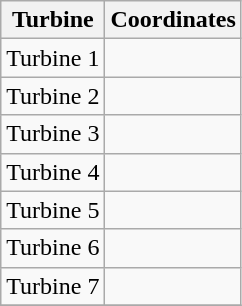<table class="wikitable">
<tr>
<th>Turbine</th>
<th>Coordinates</th>
</tr>
<tr>
<td>Turbine 1</td>
<td></td>
</tr>
<tr>
<td>Turbine 2</td>
<td></td>
</tr>
<tr>
<td>Turbine 3</td>
<td></td>
</tr>
<tr>
<td>Turbine 4</td>
<td></td>
</tr>
<tr>
<td>Turbine 5</td>
<td></td>
</tr>
<tr>
<td>Turbine 6</td>
<td></td>
</tr>
<tr>
<td>Turbine 7</td>
<td></td>
</tr>
<tr>
</tr>
</table>
